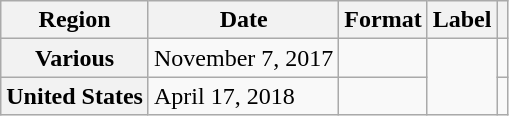<table class="wikitable plainrowheaders">
<tr>
<th scope="col">Region</th>
<th scope="col">Date</th>
<th scope="col">Format</th>
<th scope="col">Label</th>
<th scope="col"></th>
</tr>
<tr>
<th scope="row">Various</th>
<td>November 7, 2017</td>
<td></td>
<td rowspan="2"></td>
<td></td>
</tr>
<tr>
<th scope="row">United States</th>
<td>April 17, 2018</td>
<td></td>
<td></td>
</tr>
</table>
